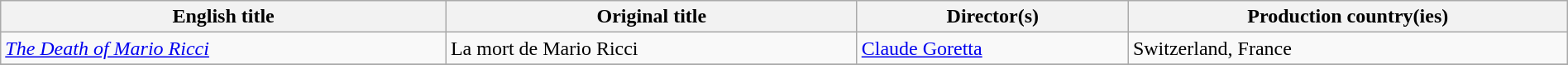<table class="sortable wikitable" style="width:100%; margin-bottom:4px" cellpadding="5">
<tr>
<th scope="col">English title</th>
<th scope="col">Original title</th>
<th scope="col">Director(s)</th>
<th scope="col">Production country(ies)</th>
</tr>
<tr>
<td><em><a href='#'>The Death of Mario Ricci</a></em></td>
<td>La mort de Mario Ricci</td>
<td><a href='#'>Claude Goretta</a></td>
<td>Switzerland, France</td>
</tr>
<tr>
</tr>
</table>
